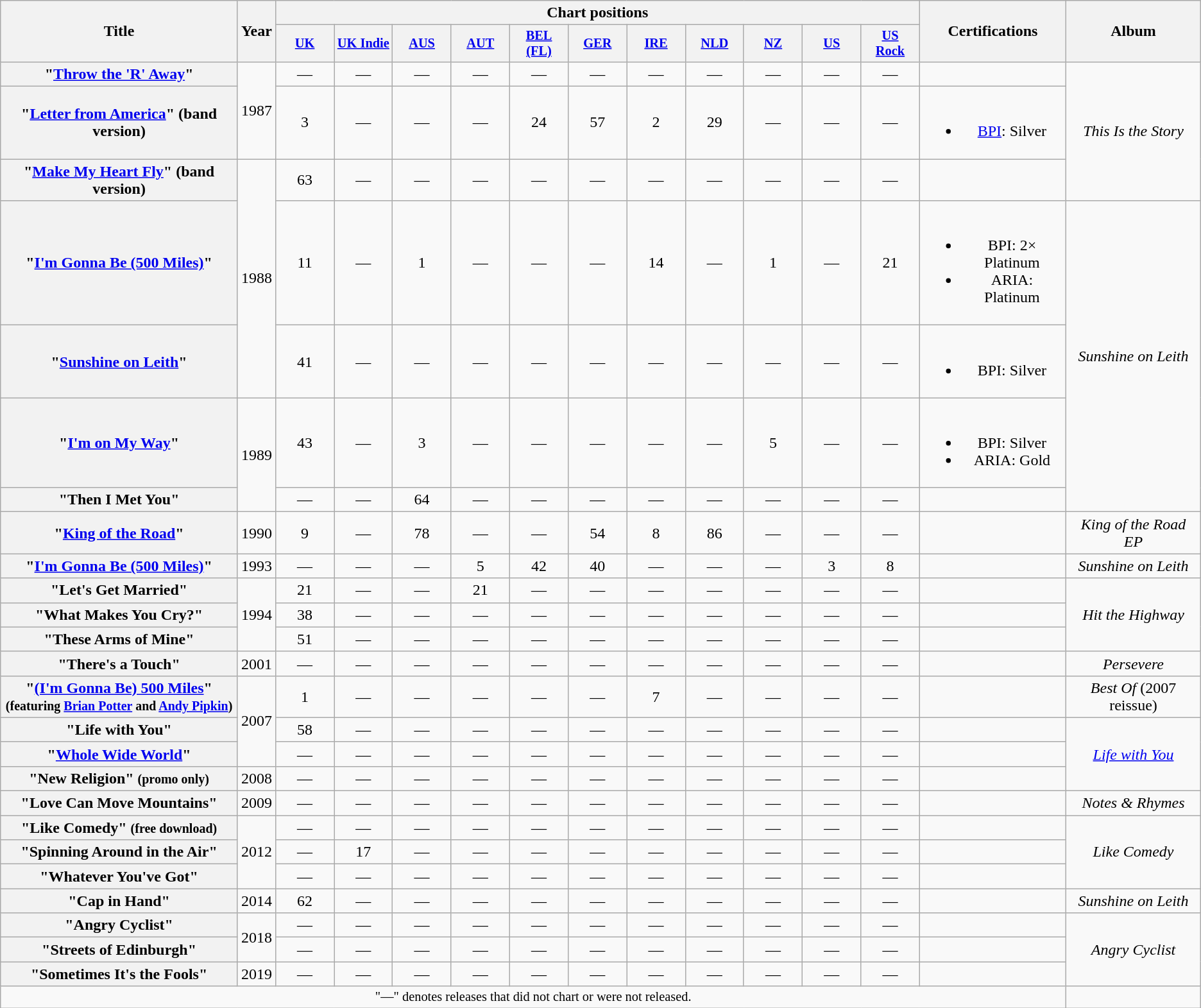<table class="wikitable plainrowheaders" style="text-align:center">
<tr>
<th scope="col" rowspan="2">Title</th>
<th scope="col" rowspan="2">Year</th>
<th scope="col" colspan="11">Chart positions</th>
<th scope="col" rowspan="2">Certifications</th>
<th scope="col" rowspan="2">Album</th>
</tr>
<tr>
<th style="width:4em;font-size:85%"><a href='#'>UK</a><br></th>
<th style="width:4em;font-size:85%"><a href='#'>UK Indie</a><br></th>
<th style="width:4em;font-size:85%"><a href='#'>AUS</a><br></th>
<th style="width:4em;font-size:85%"><a href='#'>AUT</a><br></th>
<th style="width:4em;font-size:85%"><a href='#'>BEL<br>(FL)</a><br></th>
<th style="width:4em;font-size:85%"><a href='#'>GER</a><br></th>
<th style="width:4em;font-size:85%"><a href='#'>IRE</a><br></th>
<th style="width:4em;font-size:85%"><a href='#'>NLD</a><br></th>
<th style="width:4em;font-size:85%"><a href='#'>NZ</a><br></th>
<th style="width:4em;font-size:85%"><a href='#'>US</a><br></th>
<th style="width:4em;font-size:85%"><a href='#'>US<br>Rock</a><br></th>
</tr>
<tr>
<th scope="row">"<a href='#'>Throw the 'R' Away</a>"</th>
<td rowspan="2">1987</td>
<td>—</td>
<td>—</td>
<td>—</td>
<td>—</td>
<td>—</td>
<td>—</td>
<td>—</td>
<td>—</td>
<td>—</td>
<td>—</td>
<td>—</td>
<td></td>
<td rowspan="3"><em>This Is the Story</em></td>
</tr>
<tr>
<th scope="row">"<a href='#'>Letter from America</a>" (band version)</th>
<td>3</td>
<td>—</td>
<td>—</td>
<td>—</td>
<td>24</td>
<td>57</td>
<td>2</td>
<td>29</td>
<td>—</td>
<td>—</td>
<td>—</td>
<td><br><ul><li><a href='#'>BPI</a>: Silver</li></ul></td>
</tr>
<tr>
<th scope="row">"<a href='#'>Make My Heart Fly</a>" (band version)</th>
<td rowspan="3">1988</td>
<td>63</td>
<td>—</td>
<td>—</td>
<td>—</td>
<td>—</td>
<td>—</td>
<td>—</td>
<td>—</td>
<td>—</td>
<td>—</td>
<td>—</td>
<td></td>
</tr>
<tr>
<th scope="row">"<a href='#'>I'm Gonna Be (500 Miles)</a>"</th>
<td>11</td>
<td>—</td>
<td>1</td>
<td>—</td>
<td>—</td>
<td>—</td>
<td>14</td>
<td>—</td>
<td>1</td>
<td>—</td>
<td>21</td>
<td><br><ul><li>BPI: 2× Platinum</li><li>ARIA: Platinum</li></ul></td>
<td rowspan="4"><em>Sunshine on Leith</em></td>
</tr>
<tr>
<th scope="row">"<a href='#'>Sunshine on Leith</a>"</th>
<td>41</td>
<td>—</td>
<td>—</td>
<td>—</td>
<td>—</td>
<td>—</td>
<td>—</td>
<td>—</td>
<td>—</td>
<td>—</td>
<td>—</td>
<td><br><ul><li>BPI: Silver</li></ul></td>
</tr>
<tr>
<th scope="row">"<a href='#'>I'm on My Way</a>"</th>
<td rowspan="2">1989</td>
<td>43</td>
<td>—</td>
<td>3</td>
<td>—</td>
<td>—</td>
<td>—</td>
<td>—</td>
<td>—</td>
<td>5</td>
<td>—</td>
<td>—</td>
<td><br><ul><li>BPI: Silver</li><li>ARIA: Gold</li></ul></td>
</tr>
<tr>
<th scope="row">"Then I Met You"</th>
<td>—</td>
<td>—</td>
<td>64</td>
<td>—</td>
<td>—</td>
<td>—</td>
<td>—</td>
<td>—</td>
<td>—</td>
<td>—</td>
<td>—</td>
<td></td>
</tr>
<tr>
<th scope="row">"<a href='#'>King of the Road</a>"</th>
<td>1990</td>
<td>9</td>
<td>—</td>
<td>78</td>
<td>—</td>
<td>—</td>
<td>54</td>
<td>8</td>
<td>86</td>
<td>—</td>
<td>—</td>
<td>—</td>
<td></td>
<td><em>King of the Road EP</em></td>
</tr>
<tr>
<th scope="row">"<a href='#'>I'm Gonna Be (500 Miles)</a>"</th>
<td>1993</td>
<td>—</td>
<td>—</td>
<td>—</td>
<td>5</td>
<td>42</td>
<td>40</td>
<td>—</td>
<td>—</td>
<td>—</td>
<td>3</td>
<td>8</td>
<td></td>
<td><em>Sunshine on Leith</em></td>
</tr>
<tr>
<th scope="row">"Let's Get Married"</th>
<td rowspan="3">1994</td>
<td>21</td>
<td>—</td>
<td>—</td>
<td>21</td>
<td>—</td>
<td>—</td>
<td>—</td>
<td>—</td>
<td>—</td>
<td>—</td>
<td>—</td>
<td></td>
<td rowspan="3"><em>Hit the Highway</em></td>
</tr>
<tr>
<th scope="row">"What Makes You Cry?"</th>
<td>38</td>
<td>—</td>
<td>—</td>
<td>—</td>
<td>—</td>
<td>—</td>
<td>—</td>
<td>—</td>
<td>—</td>
<td>—</td>
<td>—</td>
<td></td>
</tr>
<tr>
<th scope="row">"These Arms of Mine"</th>
<td>51</td>
<td>—</td>
<td>—</td>
<td>—</td>
<td>—</td>
<td>—</td>
<td>—</td>
<td>—</td>
<td>—</td>
<td>—</td>
<td>—</td>
<td></td>
</tr>
<tr>
<th scope="row">"There's a Touch"</th>
<td>2001</td>
<td>—</td>
<td>—</td>
<td>—</td>
<td>—</td>
<td>—</td>
<td>—</td>
<td>—</td>
<td>—</td>
<td>—</td>
<td>—</td>
<td>—</td>
<td></td>
<td><em>Persevere</em></td>
</tr>
<tr>
<th scope="row">"<a href='#'>(I'm Gonna Be) 500 Miles</a>" <br><small>(featuring <a href='#'>Brian Potter</a> and <a href='#'>Andy Pipkin</a>)</small></th>
<td rowspan="3">2007</td>
<td>1</td>
<td>—</td>
<td>—</td>
<td>—</td>
<td>—</td>
<td>—</td>
<td>7</td>
<td>—</td>
<td>—</td>
<td>—</td>
<td>—</td>
<td></td>
<td><em>Best Of</em> (2007 reissue)</td>
</tr>
<tr>
<th scope="row">"Life with You"</th>
<td>58</td>
<td>—</td>
<td>—</td>
<td>—</td>
<td>—</td>
<td>—</td>
<td>—</td>
<td>—</td>
<td>—</td>
<td>—</td>
<td>—</td>
<td></td>
<td rowspan="3"><em><a href='#'>Life with You</a></em></td>
</tr>
<tr>
<th scope="row">"<a href='#'>Whole Wide World</a>"</th>
<td>—</td>
<td>—</td>
<td>—</td>
<td>—</td>
<td>—</td>
<td>—</td>
<td>—</td>
<td>—</td>
<td>—</td>
<td>—</td>
<td>—</td>
<td></td>
</tr>
<tr>
<th scope="row">"New Religion" <small>(promo only)</small></th>
<td>2008</td>
<td>—</td>
<td>—</td>
<td>—</td>
<td>—</td>
<td>—</td>
<td>—</td>
<td>—</td>
<td>—</td>
<td>—</td>
<td>—</td>
<td>—</td>
<td></td>
</tr>
<tr>
<th scope="row">"Love Can Move Mountains"</th>
<td>2009</td>
<td>—</td>
<td>—</td>
<td>—</td>
<td>—</td>
<td>—</td>
<td>—</td>
<td>—</td>
<td>—</td>
<td>—</td>
<td>—</td>
<td>—</td>
<td></td>
<td><em>Notes & Rhymes</em></td>
</tr>
<tr>
<th scope="row">"Like Comedy" <small>(free download)</small></th>
<td rowspan="3">2012</td>
<td>—</td>
<td>—</td>
<td>—</td>
<td>—</td>
<td>—</td>
<td>—</td>
<td>—</td>
<td>—</td>
<td>—</td>
<td>—</td>
<td>—</td>
<td></td>
<td rowspan="3"><em>Like Comedy</em></td>
</tr>
<tr>
<th scope="row">"Spinning Around in the Air"</th>
<td>—</td>
<td>17</td>
<td>—</td>
<td>—</td>
<td>—</td>
<td>—</td>
<td>—</td>
<td>—</td>
<td>—</td>
<td>—</td>
<td>—</td>
<td></td>
</tr>
<tr>
<th scope="row">"Whatever You've Got"</th>
<td>—</td>
<td>—</td>
<td>—</td>
<td>—</td>
<td>—</td>
<td>—</td>
<td>—</td>
<td>—</td>
<td>—</td>
<td>—</td>
<td>—</td>
<td></td>
</tr>
<tr>
<th scope="row">"Cap in Hand"</th>
<td>2014</td>
<td>62</td>
<td>—</td>
<td>—</td>
<td>—</td>
<td>—</td>
<td>—</td>
<td>—</td>
<td>—</td>
<td>—</td>
<td>—</td>
<td>—</td>
<td></td>
<td><em>Sunshine on Leith</em></td>
</tr>
<tr>
<th scope="row">"Angry Cyclist"</th>
<td rowspan="2">2018</td>
<td>—</td>
<td>—</td>
<td>—</td>
<td>—</td>
<td>—</td>
<td>—</td>
<td>—</td>
<td>—</td>
<td>—</td>
<td>—</td>
<td>—</td>
<td></td>
<td rowspan="3"><em>Angry Cyclist</em></td>
</tr>
<tr>
<th scope="row">"Streets of Edinburgh"</th>
<td>—</td>
<td>—</td>
<td>—</td>
<td>—</td>
<td>—</td>
<td>—</td>
<td>—</td>
<td>—</td>
<td>—</td>
<td>—</td>
<td>—</td>
<td></td>
</tr>
<tr>
<th scope="row">"Sometimes It's the Fools"</th>
<td>2019</td>
<td>—</td>
<td>—</td>
<td>—</td>
<td>—</td>
<td>—</td>
<td>—</td>
<td>—</td>
<td>—</td>
<td>—</td>
<td>—</td>
<td>—</td>
<td></td>
</tr>
<tr>
<td colspan="14" style="font-size:85%">"—" denotes releases that did not chart or were not released.</td>
</tr>
</table>
